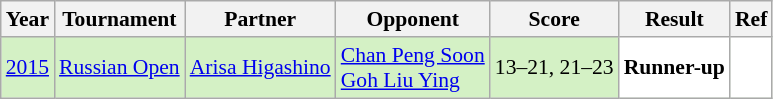<table class="sortable wikitable" style="font-size: 90%;">
<tr>
<th>Year</th>
<th>Tournament</th>
<th>Partner</th>
<th>Opponent</th>
<th>Score</th>
<th>Result</th>
<th>Ref</th>
</tr>
<tr style="background:#D4F1C5">
<td align="center"><a href='#'>2015</a></td>
<td align="left"><a href='#'>Russian Open</a></td>
<td align="left"> <a href='#'>Arisa Higashino</a></td>
<td align="left"> <a href='#'>Chan Peng Soon</a><br> <a href='#'>Goh Liu Ying</a></td>
<td align="left">13–21, 21–23</td>
<td style="text-align:left; background:white"> <strong>Runner-up</strong></td>
<td style="text-align:center; background:white"></td>
</tr>
</table>
